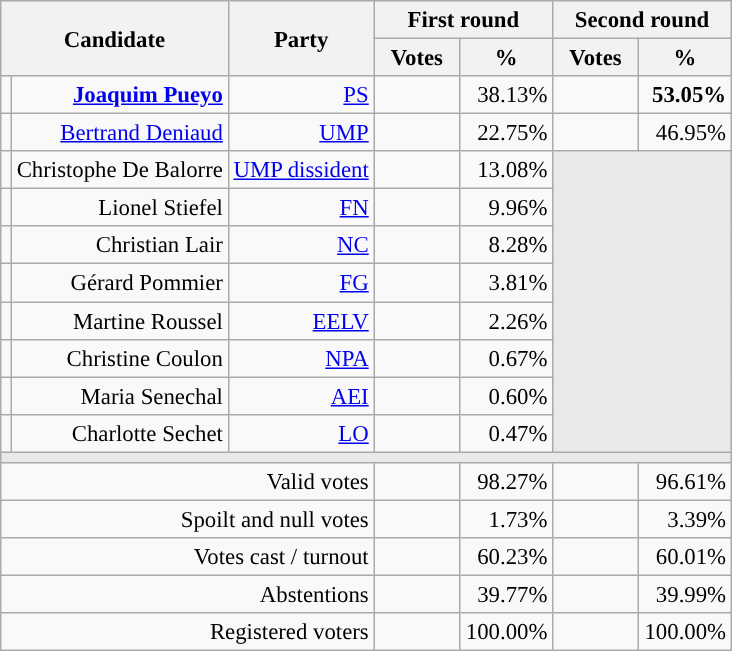<table class="wikitable" style="text-align:right;font-size:95%;">
<tr>
<th rowspan=2 colspan=2>Candidate</th>
<th rowspan=2 colspan=1>Party</th>
<th colspan=2>First round</th>
<th colspan=2>Second round</th>
</tr>
<tr>
<th style="width:50px;">Votes</th>
<th style="width:55px;">%</th>
<th style="width:50px;">Votes</th>
<th style="width:55px;">%</th>
</tr>
<tr>
<td style="background-color:"></td>
<td><strong><a href='#'>Joaquim Pueyo</a></strong></td>
<td><a href='#'>PS</a></td>
<td></td>
<td>38.13%</td>
<td><strong></strong></td>
<td><strong>53.05%</strong></td>
</tr>
<tr>
<td style="background-color:"></td>
<td><a href='#'>Bertrand Deniaud</a></td>
<td><a href='#'>UMP</a></td>
<td></td>
<td>22.75%</td>
<td></td>
<td>46.95%</td>
</tr>
<tr>
<td style="background-color:"></td>
<td>Christophe De Balorre</td>
<td><a href='#'>UMP dissident</a></td>
<td></td>
<td>13.08%</td>
<td colspan=7 rowspan=8 style="background-color:#E9E9E9;"></td>
</tr>
<tr>
<td style="background-color:"></td>
<td>Lionel Stiefel</td>
<td><a href='#'>FN</a></td>
<td></td>
<td>9.96%</td>
</tr>
<tr>
<td style="background-color:"></td>
<td>Christian Lair</td>
<td><a href='#'>NC</a></td>
<td></td>
<td>8.28%</td>
</tr>
<tr>
<td style="background-color:"></td>
<td>Gérard Pommier</td>
<td><a href='#'>FG</a></td>
<td></td>
<td>3.81%</td>
</tr>
<tr>
<td style="background-color:"></td>
<td>Martine Roussel</td>
<td><a href='#'>EELV</a></td>
<td></td>
<td>2.26%</td>
</tr>
<tr>
<td style="background-color:"></td>
<td>Christine Coulon</td>
<td><a href='#'>NPA</a></td>
<td></td>
<td>0.67%</td>
</tr>
<tr>
<td style="background-color:"></td>
<td>Maria Senechal</td>
<td><a href='#'>AEI</a></td>
<td></td>
<td>0.60%</td>
</tr>
<tr>
<td style="background-color:"></td>
<td>Charlotte Sechet</td>
<td><a href='#'>LO</a></td>
<td></td>
<td>0.47%</td>
</tr>
<tr>
<td colspan=7 style="background-color:#E9E9E9;"></td>
</tr>
<tr>
<td colspan=3>Valid votes</td>
<td></td>
<td>98.27%</td>
<td></td>
<td>96.61%</td>
</tr>
<tr>
<td colspan=3>Spoilt and null votes</td>
<td></td>
<td>1.73%</td>
<td></td>
<td>3.39%</td>
</tr>
<tr>
<td colspan=3>Votes cast / turnout</td>
<td></td>
<td>60.23%</td>
<td></td>
<td>60.01%</td>
</tr>
<tr>
<td colspan=3>Abstentions</td>
<td></td>
<td>39.77%</td>
<td></td>
<td>39.99%</td>
</tr>
<tr>
<td colspan=3>Registered voters</td>
<td></td>
<td>100.00%</td>
<td></td>
<td>100.00%</td>
</tr>
</table>
